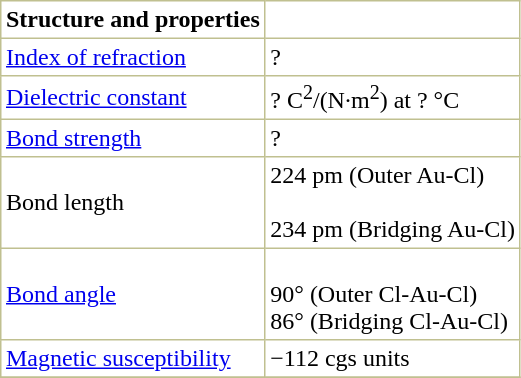<table border="1" cellspacing="0" cellpadding="3" style="margin: 0 0 0 0.5em; background: #FFFFFF; border-collapse: collapse; border-color: #C0C090;">
<tr>
<th>Structure and properties</th>
</tr>
<tr>
<td><a href='#'>Index of refraction</a></td>
<td>? </td>
</tr>
<tr>
<td><a href='#'>Dielectric constant</a></td>
<td>? C<sup>2</sup>/(N·m<sup>2</sup>) at ? °C </td>
</tr>
<tr>
<td><a href='#'>Bond strength</a></td>
<td>? </td>
</tr>
<tr>
<td>Bond length</td>
<td>224 pm (Outer Au-Cl) <br><br>234 pm (Bridging Au-Cl)</td>
</tr>
<tr>
<td><a href='#'>Bond angle</a></td>
<td><br>90° (Outer Cl-Au-Cl) <br>
86° (Bridging Cl-Au-Cl)</td>
</tr>
<tr>
<td><a href='#'>Magnetic susceptibility</a></td>
<td>−112 cgs units</td>
</tr>
<tr>
</tr>
</table>
